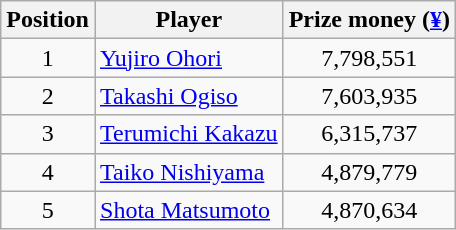<table class="wikitable">
<tr>
<th>Position</th>
<th>Player</th>
<th>Prize money (<a href='#'>¥</a>)</th>
</tr>
<tr>
<td align=center>1</td>
<td> <a href='#'>Yujiro Ohori</a></td>
<td align=center>7,798,551</td>
</tr>
<tr>
<td align=center>2</td>
<td> <a href='#'>Takashi Ogiso</a></td>
<td align=center>7,603,935</td>
</tr>
<tr>
<td align=center>3</td>
<td> <a href='#'>Terumichi Kakazu</a></td>
<td align=center>6,315,737</td>
</tr>
<tr>
<td align=center>4</td>
<td> <a href='#'>Taiko Nishiyama</a></td>
<td align=center>4,879,779</td>
</tr>
<tr>
<td align=center>5</td>
<td> <a href='#'>Shota Matsumoto</a></td>
<td align=center>4,870,634</td>
</tr>
</table>
